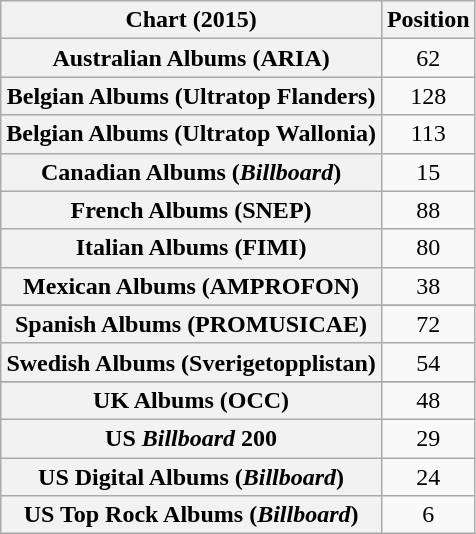<table class="wikitable sortable plainrowheaders" style="text-align:center">
<tr>
<th scope="col">Chart (2015)</th>
<th scope="col">Position</th>
</tr>
<tr>
<th scope="row">Australian Albums (ARIA)</th>
<td>62</td>
</tr>
<tr>
<th scope="row">Belgian Albums (Ultratop Flanders)</th>
<td>128</td>
</tr>
<tr>
<th scope="row">Belgian Albums (Ultratop Wallonia)</th>
<td>113</td>
</tr>
<tr>
<th scope="row">Canadian Albums (<em>Billboard</em>)</th>
<td>15</td>
</tr>
<tr>
<th scope="row">French Albums (SNEP)</th>
<td>88</td>
</tr>
<tr>
<th scope="row">Italian Albums (FIMI)</th>
<td>80</td>
</tr>
<tr>
<th scope="row">Mexican Albums (AMPROFON)</th>
<td>38</td>
</tr>
<tr>
</tr>
<tr>
<th scope="row">Spanish Albums (PROMUSICAE)</th>
<td>72</td>
</tr>
<tr>
<th scope="row">Swedish Albums (Sverigetopplistan)</th>
<td>54</td>
</tr>
<tr>
</tr>
<tr>
<th scope="row">UK Albums (OCC)</th>
<td>48</td>
</tr>
<tr>
<th scope="row">US <em>Billboard</em> 200</th>
<td>29</td>
</tr>
<tr>
<th scope="row">US Digital Albums (<em>Billboard</em>)</th>
<td>24</td>
</tr>
<tr>
<th scope="row">US Top Rock Albums (<em>Billboard</em>)</th>
<td>6</td>
</tr>
</table>
